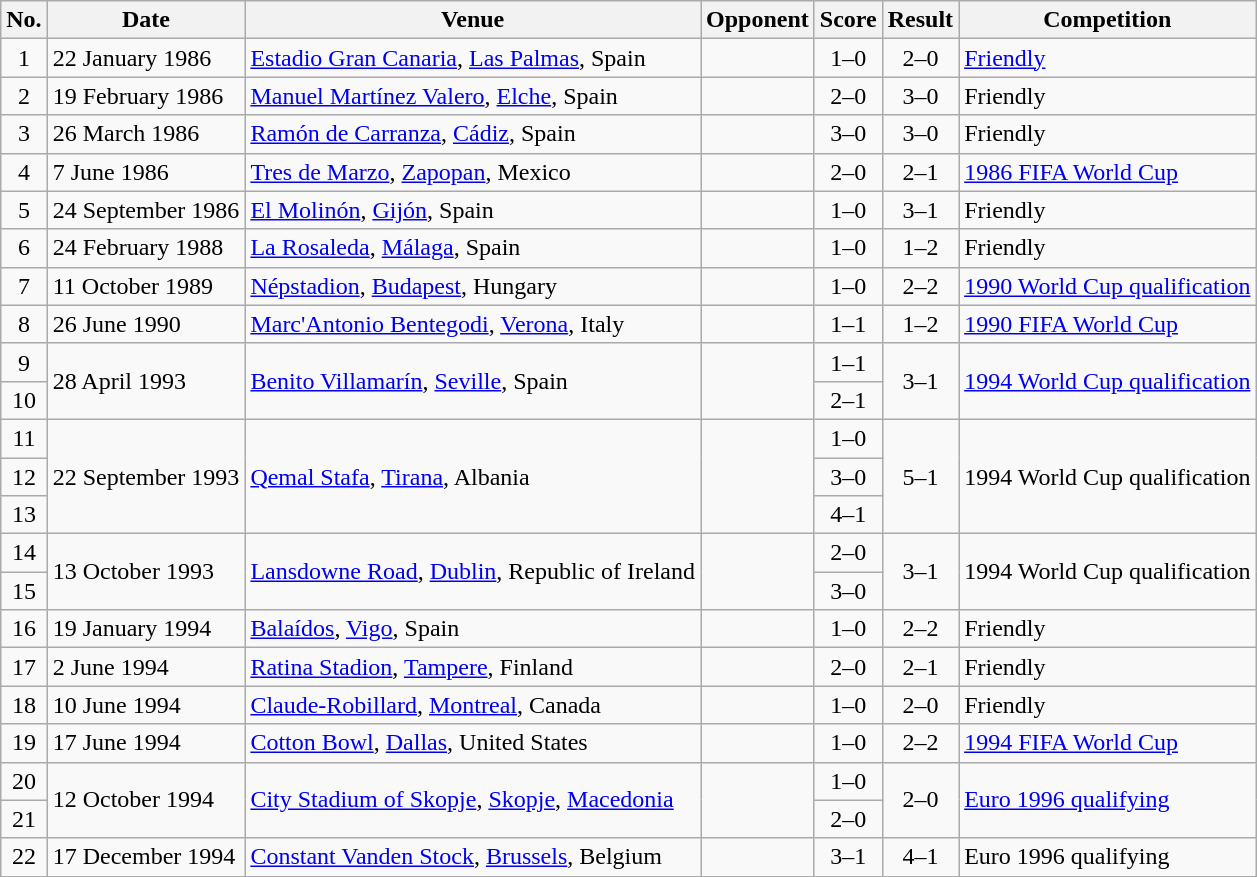<table class="wikitable sortable">
<tr>
<th scope="col">No.</th>
<th scope="col">Date</th>
<th scope="col">Venue</th>
<th scope="col">Opponent</th>
<th scope="col">Score</th>
<th scope="col">Result</th>
<th scope="col">Competition</th>
</tr>
<tr>
<td align="center">1</td>
<td>22 January 1986</td>
<td><a href='#'>Estadio Gran Canaria</a>, <a href='#'>Las Palmas</a>, Spain</td>
<td></td>
<td align="center">1–0</td>
<td align="center">2–0</td>
<td><a href='#'>Friendly</a></td>
</tr>
<tr>
<td align="center">2</td>
<td>19 February 1986</td>
<td><a href='#'>Manuel Martínez Valero</a>, <a href='#'>Elche</a>, Spain</td>
<td></td>
<td align="center">2–0</td>
<td align="center">3–0</td>
<td>Friendly</td>
</tr>
<tr>
<td align="center">3</td>
<td>26 March 1986</td>
<td><a href='#'>Ramón de Carranza</a>, <a href='#'>Cádiz</a>, Spain</td>
<td></td>
<td align="center">3–0</td>
<td align="center">3–0</td>
<td>Friendly</td>
</tr>
<tr>
<td align="center">4</td>
<td>7 June 1986</td>
<td><a href='#'>Tres de Marzo</a>, <a href='#'>Zapopan</a>, Mexico</td>
<td></td>
<td align="center">2–0</td>
<td align="center">2–1</td>
<td><a href='#'>1986 FIFA World Cup</a></td>
</tr>
<tr>
<td align="center">5</td>
<td>24 September 1986</td>
<td><a href='#'>El Molinón</a>, <a href='#'>Gijón</a>, Spain</td>
<td></td>
<td align="center">1–0</td>
<td align="center">3–1</td>
<td>Friendly</td>
</tr>
<tr>
<td align="center">6</td>
<td>24 February 1988</td>
<td><a href='#'>La Rosaleda</a>, <a href='#'>Málaga</a>, Spain</td>
<td></td>
<td align="center">1–0</td>
<td align="center">1–2</td>
<td>Friendly</td>
</tr>
<tr>
<td align="center">7</td>
<td>11 October 1989</td>
<td><a href='#'>Népstadion</a>, <a href='#'>Budapest</a>, Hungary</td>
<td></td>
<td align="center">1–0</td>
<td align="center">2–2</td>
<td><a href='#'>1990 World Cup qualification</a></td>
</tr>
<tr>
<td align="center">8</td>
<td>26 June 1990</td>
<td><a href='#'>Marc'Antonio Bentegodi</a>, <a href='#'>Verona</a>, Italy</td>
<td></td>
<td align="center">1–1</td>
<td align="center">1–2</td>
<td><a href='#'>1990 FIFA World Cup</a></td>
</tr>
<tr>
<td align="center">9</td>
<td rowspan="2">28 April 1993</td>
<td rowspan="2"><a href='#'>Benito Villamarín</a>, <a href='#'>Seville</a>, Spain</td>
<td rowspan="2"></td>
<td align="center">1–1</td>
<td align="center" rowspan="2">3–1</td>
<td rowspan="2"><a href='#'>1994 World Cup qualification</a></td>
</tr>
<tr>
<td align="center">10</td>
<td align="center">2–1</td>
</tr>
<tr>
<td align="center">11</td>
<td rowspan="3">22 September 1993</td>
<td rowspan="3"><a href='#'>Qemal Stafa</a>, <a href='#'>Tirana</a>, Albania</td>
<td rowspan="3"></td>
<td align="center">1–0</td>
<td align="center" rowspan="3">5–1</td>
<td rowspan="3">1994 World Cup qualification</td>
</tr>
<tr>
<td align="center">12</td>
<td align="center">3–0</td>
</tr>
<tr>
<td align="center">13</td>
<td align="center">4–1</td>
</tr>
<tr>
<td align="center">14</td>
<td rowspan="2">13 October 1993</td>
<td rowspan="2"><a href='#'>Lansdowne Road</a>, <a href='#'>Dublin</a>, Republic of Ireland</td>
<td rowspan="2"></td>
<td align="center">2–0</td>
<td rowspan="2" align="center">3–1</td>
<td rowspan="2">1994 World Cup qualification</td>
</tr>
<tr>
<td align="center">15</td>
<td align="center">3–0</td>
</tr>
<tr>
<td align="center">16</td>
<td>19 January 1994</td>
<td><a href='#'>Balaídos</a>, <a href='#'>Vigo</a>, Spain</td>
<td></td>
<td align="center">1–0</td>
<td align="center">2–2</td>
<td>Friendly</td>
</tr>
<tr>
<td align="center">17</td>
<td>2 June 1994</td>
<td><a href='#'>Ratina Stadion</a>, <a href='#'>Tampere</a>, Finland</td>
<td></td>
<td align="center">2–0</td>
<td align="center">2–1</td>
<td>Friendly</td>
</tr>
<tr>
<td align="center">18</td>
<td>10 June 1994</td>
<td><a href='#'>Claude-Robillard</a>, <a href='#'>Montreal</a>, Canada</td>
<td></td>
<td align="center">1–0</td>
<td align="center">2–0</td>
<td>Friendly</td>
</tr>
<tr>
<td align="center">19</td>
<td>17 June 1994</td>
<td><a href='#'>Cotton Bowl</a>, <a href='#'>Dallas</a>, United States</td>
<td></td>
<td align="center">1–0</td>
<td align="center">2–2</td>
<td><a href='#'>1994 FIFA World Cup</a></td>
</tr>
<tr>
<td align="center">20</td>
<td rowspan="2">12 October 1994</td>
<td rowspan="2"><a href='#'>City Stadium of Skopje</a>, <a href='#'>Skopje</a>, <a href='#'>Macedonia</a></td>
<td rowspan="2"></td>
<td align="center">1–0</td>
<td align="center" rowspan="2">2–0</td>
<td rowspan="2"><a href='#'>Euro 1996 qualifying</a></td>
</tr>
<tr>
<td align="center">21</td>
<td align="center">2–0</td>
</tr>
<tr>
<td align="center">22</td>
<td>17 December 1994</td>
<td><a href='#'>Constant Vanden Stock</a>, <a href='#'>Brussels</a>, Belgium</td>
<td></td>
<td align="center">3–1</td>
<td align="center">4–1</td>
<td>Euro 1996 qualifying</td>
</tr>
</table>
